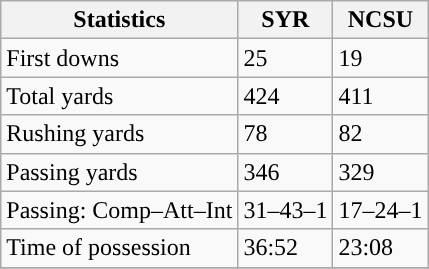<table class="wikitable" style="float: left;">
<tr>
<th>Statistics</th>
<th>SYR</th>
<th>NCSU</th>
</tr>
<tr>
<td>First downs</td>
<td>25</td>
<td>19</td>
</tr>
<tr>
<td>Total yards</td>
<td>424</td>
<td>411</td>
</tr>
<tr>
<td>Rushing yards</td>
<td>78</td>
<td>82</td>
</tr>
<tr>
<td>Passing yards</td>
<td>346</td>
<td>329</td>
</tr>
<tr>
<td>Passing: Comp–Att–Int</td>
<td>31–43–1</td>
<td>17–24–1</td>
</tr>
<tr>
<td>Time of possession</td>
<td>36:52</td>
<td>23:08</td>
</tr>
<tr>
</tr>
</table>
